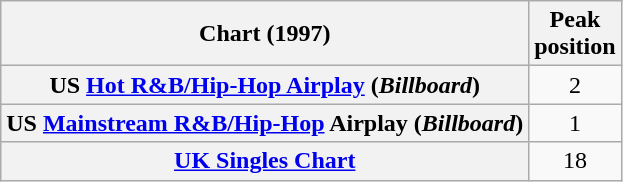<table class="wikitable plainrowheaders sortable" style="text-align:center;">
<tr>
<th>Chart (1997)</th>
<th>Peak<br>position</th>
</tr>
<tr>
<th scope="row">US <a href='#'>Hot R&B/Hip-Hop Airplay</a> (<em>Billboard</em>)</th>
<td>2</td>
</tr>
<tr>
<th scope="row">US <a href='#'>Mainstream R&B/Hip-Hop</a> Airplay (<em>Billboard</em>)</th>
<td>1</td>
</tr>
<tr>
<th scope="row"><a href='#'>UK Singles Chart</a></th>
<td>18</td>
</tr>
</table>
